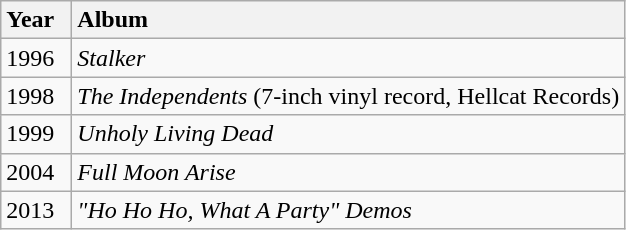<table class="wikitable">
<tr>
<th style="vertical-align:top; text-align:left; width:40px;">Year</th>
<th style="text-align:left; vertical-align:top;">Album</th>
</tr>
<tr>
<td>1996</td>
<td><em>Stalker</em></td>
</tr>
<tr>
<td>1998</td>
<td><em>The Independents</em> (7-inch vinyl record, Hellcat Records)</td>
</tr>
<tr>
<td>1999</td>
<td><em>Unholy Living Dead</em></td>
</tr>
<tr>
<td>2004</td>
<td><em>Full Moon Arise</em></td>
</tr>
<tr>
<td>2013</td>
<td><em>"Ho Ho Ho, What A Party" Demos</em></td>
</tr>
</table>
